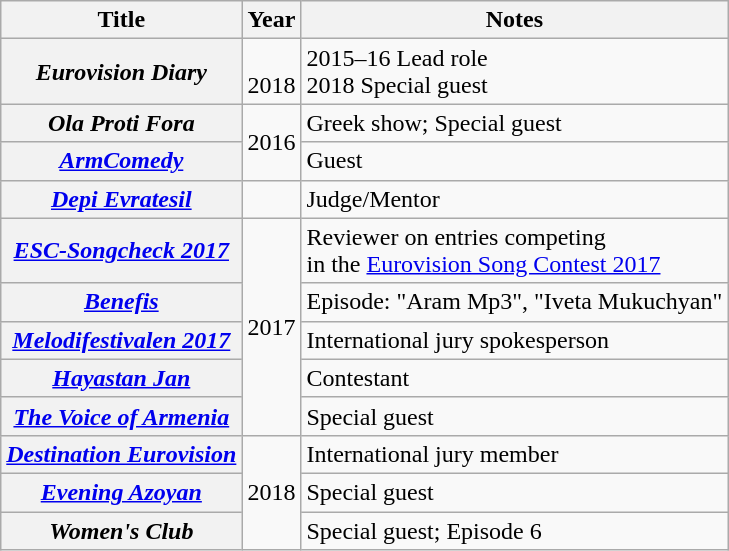<table class="wikitable sortable plainrowheaders">
<tr>
<th>Title</th>
<th>Year</th>
<th class="unsortable">Notes</th>
</tr>
<tr>
<th scope="row"><em>Eurovision Diary</em></th>
<td><br>2018</td>
<td>2015–16 Lead role<br>2018 Special guest</td>
</tr>
<tr>
<th scope="row"><em>Ola Proti Fora</em></th>
<td rowspan="2">2016</td>
<td>Greek show; Special guest</td>
</tr>
<tr>
<th scope="row"><em><a href='#'>ArmComedy</a></em></th>
<td>Guest</td>
</tr>
<tr>
<th scope="row"><em><a href='#'>Depi Evratesil</a></em></th>
<td></td>
<td>Judge/Mentor</td>
</tr>
<tr>
<th scope="row"><em><a href='#'>ESC-Songcheck 2017</a></em></th>
<td rowspan="5">2017</td>
<td>Reviewer on entries competing<br>in the <a href='#'>Eurovision Song Contest 2017</a></td>
</tr>
<tr>
<th scope="row"><em><a href='#'>Benefis</a></em></th>
<td>Episode: "Aram Mp3", "Iveta Mukuchyan"</td>
</tr>
<tr>
<th scope="row"><em><a href='#'>Melodifestivalen 2017</a></em></th>
<td>International jury spokesperson</td>
</tr>
<tr>
<th scope="row"><em><a href='#'>Hayastan Jan</a></em></th>
<td>Contestant</td>
</tr>
<tr>
<th scope="row"><em><a href='#'>The Voice of Armenia</a></em></th>
<td>Special guest</td>
</tr>
<tr>
<th scope="row"><em><a href='#'>Destination Eurovision</a></em></th>
<td rowspan="3">2018</td>
<td>International jury member</td>
</tr>
<tr>
<th scope="row"><em><a href='#'>Evening Azoyan</a></em></th>
<td>Special guest</td>
</tr>
<tr>
<th scope="row"><em>Women's Club</em></th>
<td>Special guest; Episode 6</td>
</tr>
</table>
